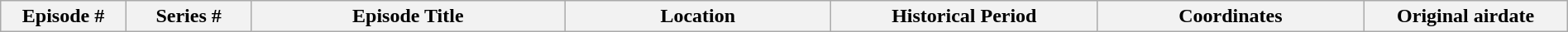<table class="wikitable plainrowheaders" style="width:100%; margin:auto;">
<tr>
<th style="width:8%;">Episode #</th>
<th style="width:8%;">Series #</th>
<th style="width:20%;">Episode Title</th>
<th style="width:17%;">Location</th>
<th style="width:17%;">Historical Period</th>
<th style="width:17%;">Coordinates</th>
<th style="width:13%;">Original airdate<br><onlyinclude>













</onlyinclude></th>
</tr>
</table>
